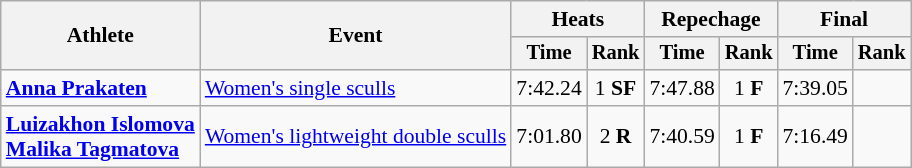<table class=wikitable style=font-size:90%;text-align:center>
<tr>
<th rowspan=2>Athlete</th>
<th rowspan=2>Event</th>
<th colspan=2>Heats</th>
<th colspan=2>Repechage</th>
<th colspan=2>Final</th>
</tr>
<tr style="font-size:95%">
<th>Time</th>
<th>Rank</th>
<th>Time</th>
<th>Rank</th>
<th>Time</th>
<th>Rank</th>
</tr>
<tr>
<td align=left><strong><a href='#'>Anna Prakaten</a></strong></td>
<td align=left><a href='#'>Women's single sculls</a></td>
<td>7:42.24</td>
<td>1 <strong>SF</strong></td>
<td>7:47.88</td>
<td>1 <strong>F</strong></td>
<td>7:39.05</td>
<td></td>
</tr>
<tr>
<td align=left><strong><a href='#'>Luizakhon Islomova</a><br><a href='#'>Malika Tagmatova</a></strong></td>
<td align=left><a href='#'>Women's lightweight double sculls</a></td>
<td>7:01.80</td>
<td>2 <strong>R</strong></td>
<td>7:40.59</td>
<td>1 <strong>F</strong></td>
<td>7:16.49</td>
<td></td>
</tr>
</table>
